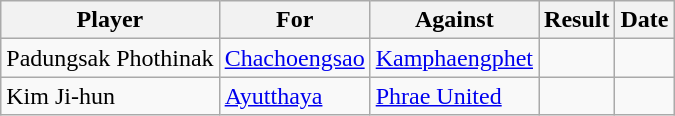<table class="wikitable sortable">
<tr>
<th>Player</th>
<th>For</th>
<th>Against</th>
<th align=center>Result</th>
<th>Date</th>
</tr>
<tr>
<td> Padungsak Phothinak</td>
<td><a href='#'>Chachoengsao</a></td>
<td><a href='#'>Kamphaengphet</a></td>
<td></td>
<td></td>
</tr>
<tr>
<td> Kim Ji-hun</td>
<td><a href='#'>Ayutthaya</a></td>
<td><a href='#'>Phrae United</a></td>
<td></td>
<td></td>
</tr>
</table>
